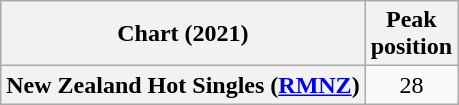<table class="wikitable plainrowheaders" style="text-align:center">
<tr>
<th scope="col">Chart (2021)</th>
<th scope="col">Peak<br>position</th>
</tr>
<tr>
<th scope="row">New Zealand Hot Singles (<a href='#'>RMNZ</a>)</th>
<td>28</td>
</tr>
</table>
